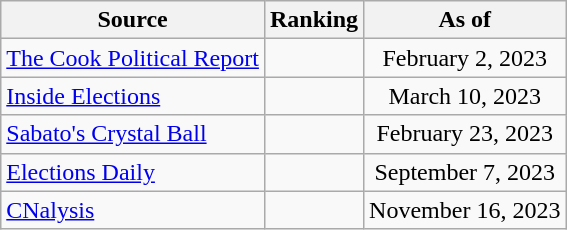<table class="wikitable" style="text-align:center">
<tr>
<th>Source</th>
<th>Ranking</th>
<th>As of</th>
</tr>
<tr>
<td align=left><a href='#'>The Cook Political Report</a></td>
<td></td>
<td>February 2, 2023</td>
</tr>
<tr>
<td align=left><a href='#'>Inside Elections</a></td>
<td></td>
<td>March 10, 2023</td>
</tr>
<tr>
<td align=left><a href='#'>Sabato's Crystal Ball</a></td>
<td></td>
<td>February 23, 2023</td>
</tr>
<tr>
<td align=left><a href='#'>Elections Daily</a></td>
<td></td>
<td>September 7, 2023</td>
</tr>
<tr>
<td align=left><a href='#'>CNalysis</a></td>
<td></td>
<td>November 16, 2023</td>
</tr>
</table>
